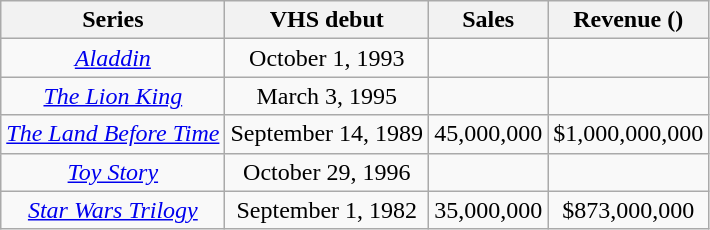<table class="wikitable sortable" style="text-align:center">
<tr>
<th>Series</th>
<th>VHS debut</th>
<th>Sales</th>
<th>Revenue ()</th>
</tr>
<tr>
<td><em><a href='#'>Aladdin</a></em></td>
<td>October 1, 1993</td>
<td></td>
<td></td>
</tr>
<tr>
<td><em><a href='#'>The Lion King</a></em></td>
<td>March 3, 1995</td>
<td></td>
<td></td>
</tr>
<tr>
<td><em><a href='#'>The Land Before Time</a></em></td>
<td>September 14, 1989</td>
<td>45,000,000</td>
<td>$1,000,000,000</td>
</tr>
<tr>
<td><em><a href='#'>Toy Story</a></em></td>
<td>October 29, 1996</td>
<td></td>
<td></td>
</tr>
<tr>
<td><em><a href='#'>Star Wars Trilogy</a></em></td>
<td>September 1, 1982</td>
<td>35,000,000</td>
<td>$873,000,000</td>
</tr>
</table>
